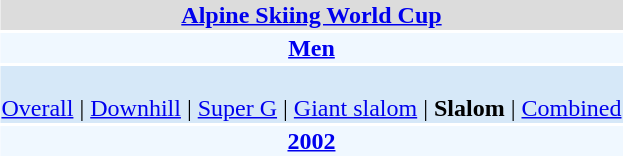<table align="right" class="toccolours" style="margin: 0 0 1em 1em;">
<tr>
<td colspan="2" align=center bgcolor=Gainsboro><strong><a href='#'>Alpine Skiing World Cup</a></strong></td>
</tr>
<tr>
<td colspan="2" align=center bgcolor=AliceBlue><strong><a href='#'>Men</a></strong></td>
</tr>
<tr>
<td colspan="2" align=center bgcolor=D6E8F8><br><a href='#'>Overall</a> | 
<a href='#'>Downhill</a> | 
<a href='#'>Super G</a> | 
<a href='#'>Giant slalom</a> | 
<strong>Slalom</strong> | 
<a href='#'>Combined</a></td>
</tr>
<tr>
<td colspan="2" align=center bgcolor=AliceBlue><strong><a href='#'>2002</a></strong></td>
</tr>
</table>
